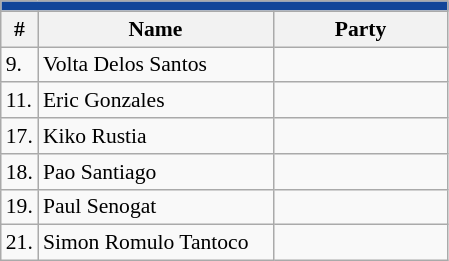<table class=wikitable style="font-size:90%">
<tr>
<td colspan=4 bgcolor=#114599></td>
</tr>
<tr>
<th>#</th>
<th width=150px>Name</th>
<th colspan=2 width=110px>Party</th>
</tr>
<tr>
<td>9.</td>
<td>Volta Delos Santos</td>
<td></td>
</tr>
<tr>
<td>11.</td>
<td>Eric Gonzales</td>
<td></td>
</tr>
<tr>
<td>17.</td>
<td>Kiko Rustia</td>
<td></td>
</tr>
<tr>
<td>18.</td>
<td>Pao Santiago</td>
<td></td>
</tr>
<tr>
<td>19.</td>
<td>Paul Senogat</td>
<td></td>
</tr>
<tr>
<td>21.</td>
<td>Simon Romulo Tantoco</td>
<td></td>
</tr>
</table>
